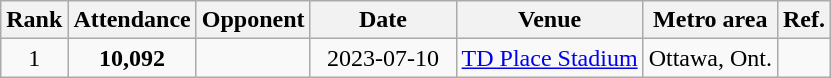<table class="wikitable sortable" style="text-align: center;">
<tr>
<th>Rank</th>
<th>Attendance</th>
<th>Opponent</th>
<th width=90>Date</th>
<th>Venue</th>
<th>Metro area</th>
<th>Ref.</th>
</tr>
<tr>
<td>1</td>
<td><strong>10,092</strong></td>
<td></td>
<td>2023-07-10</td>
<td><a href='#'>TD Place Stadium</a></td>
<td>Ottawa, Ont.</td>
<td></td>
</tr>
</table>
